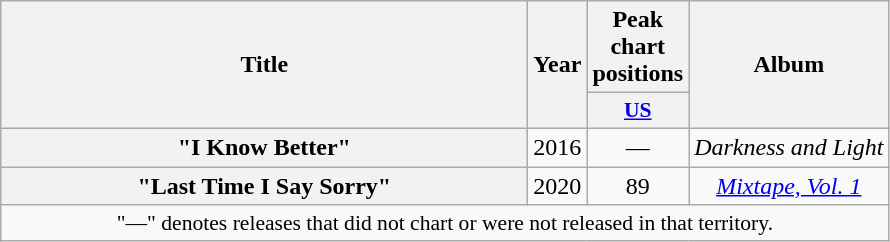<table class="wikitable plainrowheaders" style="text-align:center;" border="1">
<tr>
<th scope="col" rowspan="2" style="width:21.5em;">Title</th>
<th scope="col" rowspan="2">Year</th>
<th scope="col">Peak chart positions</th>
<th scope="col" rowspan="2">Album</th>
</tr>
<tr>
<th scope="col" style="width:2.8em;font-size:90%;"><a href='#'>US</a><br></th>
</tr>
<tr>
<th scope="row">"I Know Better"</th>
<td>2016</td>
<td>—</td>
<td><em>Darkness and Light</em></td>
</tr>
<tr>
<th scope="row">"Last Time I Say Sorry"<br></th>
<td>2020</td>
<td>89</td>
<td><em><a href='#'>Mixtape, Vol. 1</a></em></td>
</tr>
<tr>
<td colspan="4" style="font-size:90%">"—" denotes releases that did not chart or were not released in that territory.</td>
</tr>
</table>
